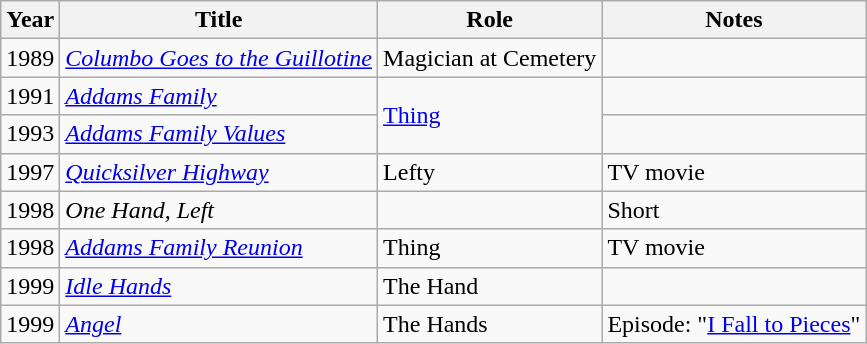<table class="wikitable">
<tr>
<th>Year</th>
<th>Title</th>
<th>Role</th>
<th>Notes</th>
</tr>
<tr>
<td>1989</td>
<td><em><a href='#'>Columbo Goes to the Guillotine</a></em></td>
<td>Magician at Cemetery</td>
<td></td>
</tr>
<tr>
<td>1991</td>
<td><em><a href='#'>Addams Family</a></em></td>
<td rowspan="2"><a href='#'>Thing</a></td>
<td></td>
</tr>
<tr>
<td>1993</td>
<td><em><a href='#'>Addams Family Values</a></em></td>
<td></td>
</tr>
<tr>
<td>1997</td>
<td><em><a href='#'>Quicksilver Highway</a></em></td>
<td>Lefty</td>
<td>TV movie</td>
</tr>
<tr>
<td>1998</td>
<td><em>One Hand, Left</em></td>
<td></td>
<td>Short</td>
</tr>
<tr>
<td>1998</td>
<td><em><a href='#'>Addams Family Reunion</a></em></td>
<td>Thing</td>
<td>TV movie</td>
</tr>
<tr>
<td>1999</td>
<td><em><a href='#'>Idle Hands</a></em></td>
<td>The Hand</td>
<td></td>
</tr>
<tr>
<td>1999</td>
<td><em><a href='#'>Angel</a></em></td>
<td>The Hands</td>
<td>Episode: "<a href='#'>I Fall to Pieces</a>"</td>
</tr>
</table>
